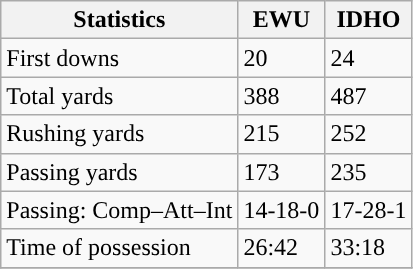<table class="wikitable" style="float: left;">
<tr>
<th>Statistics</th>
<th>EWU</th>
<th>IDHO</th>
</tr>
<tr>
<td>First downs</td>
<td>20</td>
<td>24</td>
</tr>
<tr>
<td>Total yards</td>
<td>388</td>
<td>487</td>
</tr>
<tr>
<td>Rushing yards</td>
<td>215</td>
<td>252</td>
</tr>
<tr>
<td>Passing yards</td>
<td>173</td>
<td>235</td>
</tr>
<tr>
<td>Passing: Comp–Att–Int</td>
<td>14-18-0</td>
<td>17-28-1</td>
</tr>
<tr>
<td>Time of possession</td>
<td>26:42</td>
<td>33:18</td>
</tr>
<tr>
</tr>
</table>
